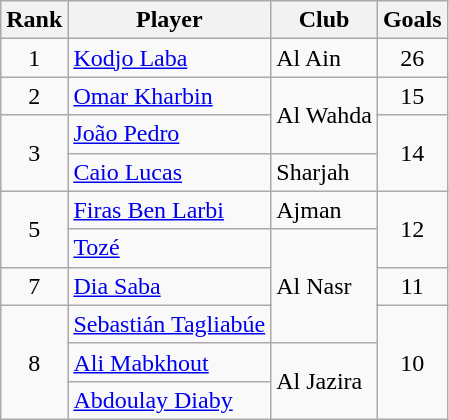<table class=wikitable>
<tr>
<th>Rank</th>
<th>Player</th>
<th>Club</th>
<th>Goals</th>
</tr>
<tr>
<td align="center">1</td>
<td align=left> <a href='#'>Kodjo Laba</a></td>
<td align=left>Al Ain</td>
<td align="center">26</td>
</tr>
<tr>
<td align="center">2</td>
<td align=left> <a href='#'>Omar Kharbin</a></td>
<td rowspan=2 align=left>Al Wahda</td>
<td align="center">15</td>
</tr>
<tr>
<td rowspan=2 align="center">3</td>
<td align=left> <a href='#'>João Pedro</a></td>
<td rowspan=2 align="center">14</td>
</tr>
<tr>
<td align=left> <a href='#'>Caio Lucas</a></td>
<td align=left>Sharjah</td>
</tr>
<tr>
<td rowspan=2 align="center">5</td>
<td align=left> <a href='#'>Firas Ben Larbi</a></td>
<td align=left>Ajman</td>
<td rowspan=2 align="center">12</td>
</tr>
<tr>
<td align=left> <a href='#'>Tozé</a></td>
<td rowspan=3 align=left>Al Nasr</td>
</tr>
<tr>
<td align="center">7</td>
<td align=left> <a href='#'>Dia Saba</a></td>
<td align="center">11</td>
</tr>
<tr>
<td rowspan=3 align="center">8</td>
<td align=left> <a href='#'>Sebastián Tagliabúe</a></td>
<td rowspan=3 align="center">10</td>
</tr>
<tr>
<td align=left> <a href='#'>Ali Mabkhout</a></td>
<td rowspan=2 align=left>Al Jazira</td>
</tr>
<tr>
<td align=left> <a href='#'>Abdoulay Diaby</a></td>
</tr>
</table>
